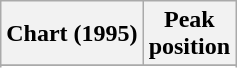<table class="wikitable plainrowheaders sortable" style="text-align:center;">
<tr>
<th scope="col">Chart (1995)</th>
<th scope="col">Peak<br>position</th>
</tr>
<tr>
</tr>
<tr>
</tr>
<tr>
</tr>
</table>
